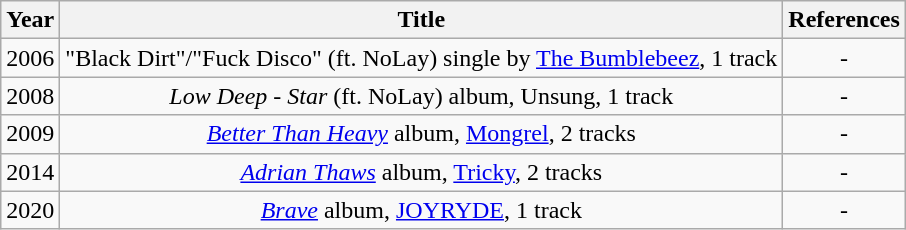<table class="wikitable plainrowheaders" style="text-align:center;">
<tr>
<th>Year</th>
<th>Title</th>
<th>References</th>
</tr>
<tr>
<td>2006</td>
<td>"Black Dirt"/"Fuck Disco" (ft. NoLay) single by <a href='#'>The Bumblebeez</a>, 1 track</td>
<td>-</td>
</tr>
<tr>
<td>2008</td>
<td><em>Low Deep - Star</em> (ft. NoLay) album, Unsung, 1 track</td>
<td>-</td>
</tr>
<tr>
<td>2009</td>
<td><em><a href='#'>Better Than Heavy</a></em> album, <a href='#'>Mongrel</a>, 2 tracks</td>
<td>-</td>
</tr>
<tr>
<td>2014</td>
<td><em><a href='#'>Adrian Thaws</a></em> album, <a href='#'>Tricky</a>, 2 tracks</td>
<td>-</td>
</tr>
<tr>
<td>2020</td>
<td><em><a href='#'>Brave</a></em> album, <a href='#'>JOYRYDE</a>, 1 track</td>
<td>-</td>
</tr>
</table>
